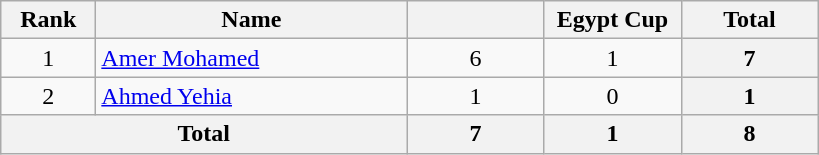<table class=wikitable style="text-align:center">
<tr>
<th style=width:56px;>Rank</th>
<th style=width:200px;>Name</th>
<th style=width:84px;></th>
<th style=width:84px;>Egypt Cup</th>
<th style=width:84px;>Total</th>
</tr>
<tr>
<td>1</td>
<td align=left> <a href='#'>Amer Mohamed</a></td>
<td>6</td>
<td>1</td>
<th>7</th>
</tr>
<tr>
<td>2</td>
<td align=left> <a href='#'>Ahmed Yehia</a></td>
<td>1</td>
<td>0</td>
<th>1</th>
</tr>
<tr>
<th colspan=2>Total</th>
<th>7</th>
<th>1</th>
<th>8</th>
</tr>
</table>
